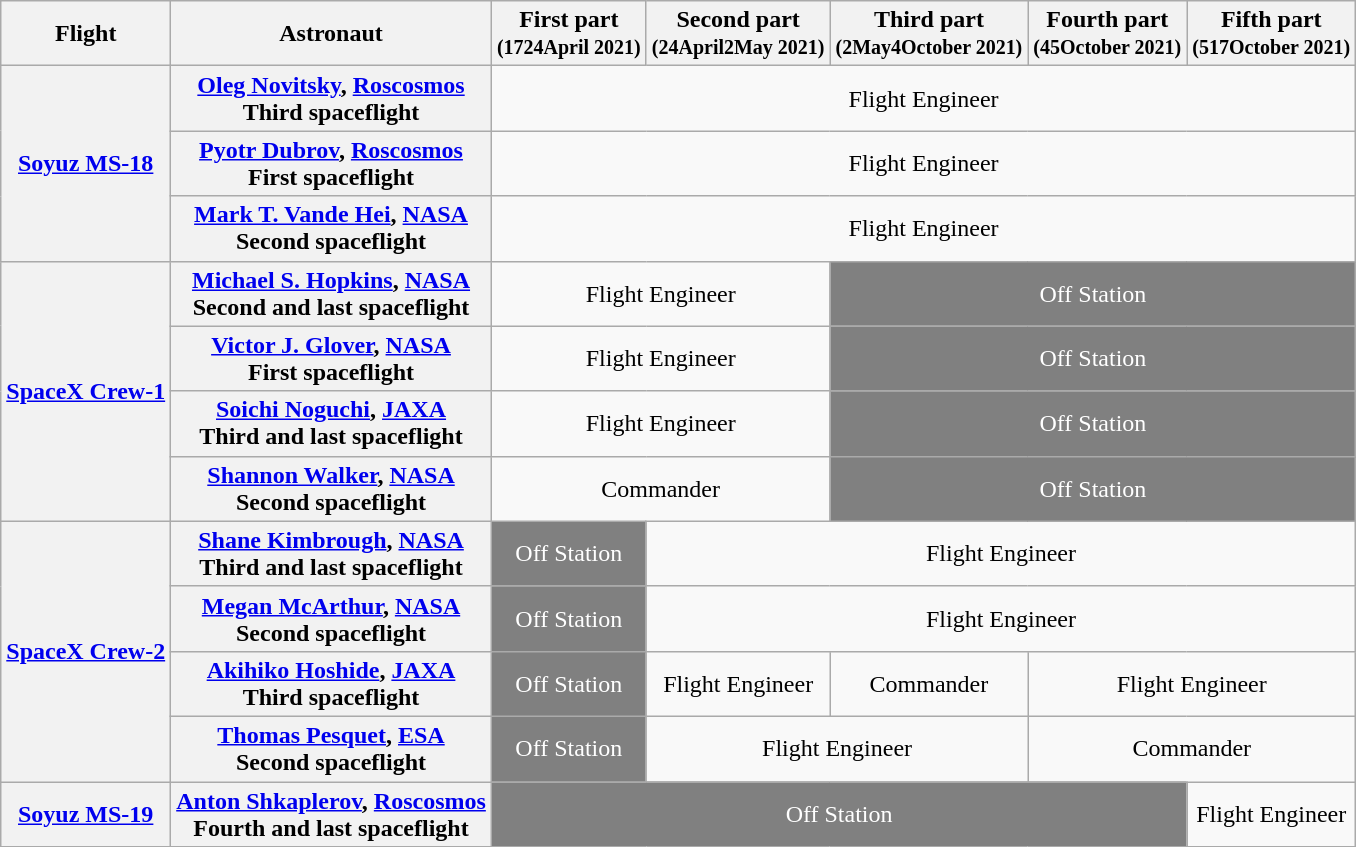<table class="wikitable" style="text-align:center;">
<tr>
<th>Flight</th>
<th>Astronaut</th>
<th>First part<br><small>(1724April 2021)</small></th>
<th>Second part<br><small>(24April2May 2021)</small></th>
<th>Third part<br><small>(2May4October 2021)</small></th>
<th>Fourth part<br><small>(45October 2021)</small></th>
<th>Fifth part<br><small>(517October 2021)</small></th>
</tr>
<tr>
<th rowspan="3"><a href='#'>Soyuz MS-18</a></th>
<th> <a href='#'>Oleg Novitsky</a>, <a href='#'>Roscosmos</a><br> Third spaceflight</th>
<td colspan="5">Flight Engineer</td>
</tr>
<tr>
<th> <a href='#'>Pyotr Dubrov</a>, <a href='#'>Roscosmos</a> <br> First spaceflight</th>
<td colspan="5">Flight Engineer</td>
</tr>
<tr>
<th> <a href='#'>Mark T. Vande Hei</a>, <a href='#'>NASA</a> <br> Second spaceflight</th>
<td colspan="5">Flight Engineer</td>
</tr>
<tr>
<th rowspan="4"><a href='#'>SpaceX Crew-1</a></th>
<th> <a href='#'>Michael S. Hopkins</a>, <a href='#'>NASA</a><br>Second and last spaceflight</th>
<td colspan="2">Flight Engineer</td>
<td style="background:grey; color:white;"colspan="3">Off Station</td>
</tr>
<tr>
<th> <a href='#'>Victor J. Glover</a>, <a href='#'>NASA</a><br>First spaceflight</th>
<td colspan="2">Flight Engineer</td>
<td style="background:grey; color:white;"colspan="3">Off Station</td>
</tr>
<tr>
<th> <a href='#'>Soichi Noguchi</a>, <a href='#'>JAXA</a><br>Third and last spaceflight</th>
<td colspan="2">Flight Engineer</td>
<td style="background:grey; color:white;"colspan="3">Off Station</td>
</tr>
<tr>
<th> <a href='#'>Shannon Walker</a>, <a href='#'>NASA</a><br>Second spaceflight</th>
<td colspan="2">Commander</td>
<td style="background:grey; color:white;"colspan="3">Off Station</td>
</tr>
<tr>
<th rowspan="4"><a href='#'>SpaceX Crew-2</a></th>
<th> <a href='#'>Shane Kimbrough</a>, <a href='#'>NASA</a><br> Third and last spaceflight</th>
<td style="background:grey; color:white;"colspan="1">Off Station</td>
<td colspan="4">Flight Engineer</td>
</tr>
<tr>
<th> <a href='#'>Megan McArthur</a>, <a href='#'>NASA</a><br> Second spaceflight</th>
<td style="background:grey; color:white;"colspan="1">Off Station</td>
<td colspan="4">Flight Engineer</td>
</tr>
<tr>
<th> <a href='#'>Akihiko Hoshide</a>, <a href='#'>JAXA</a> <br>Third spaceflight</th>
<td style="background:grey; color:white;"colspan="1">Off Station</td>
<td colspan="1">Flight Engineer</td>
<td colspan="1">Commander</td>
<td colspan="2">Flight Engineer</td>
</tr>
<tr>
<th> <a href='#'>Thomas Pesquet</a>, <a href='#'>ESA</a><br> Second spaceflight</th>
<td style="background:grey; color:white;"colspan="1">Off Station</td>
<td colspan="2">Flight Engineer</td>
<td colspan="2">Commander</td>
</tr>
<tr>
<th><a href='#'>Soyuz MS-19</a></th>
<th> <a href='#'>Anton Shkaplerov</a>, <a href='#'>Roscosmos</a> <br> Fourth and last spaceflight</th>
<td style="background:grey; color:white;"colspan="4">Off Station</td>
<td colspan="1">Flight Engineer</td>
</tr>
</table>
